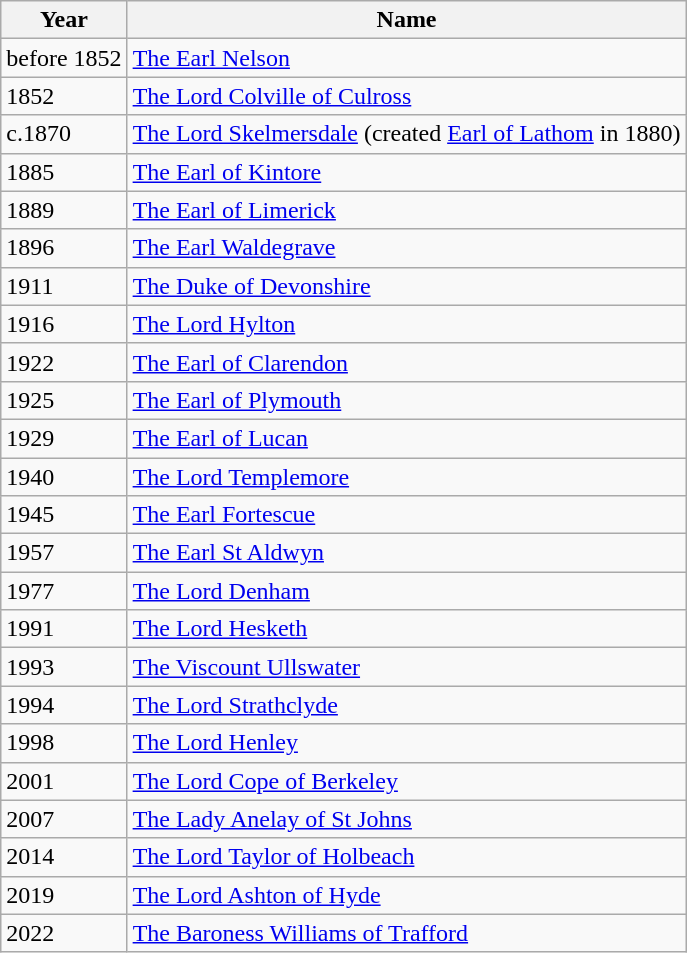<table class="wikitable sortable">
<tr>
<th>Year</th>
<th>Name</th>
</tr>
<tr>
<td>before 1852</td>
<td><a href='#'>The Earl Nelson</a></td>
</tr>
<tr>
<td>1852</td>
<td><a href='#'>The Lord Colville of Culross</a></td>
</tr>
<tr>
<td>c.1870</td>
<td><a href='#'>The Lord Skelmersdale</a> (created <a href='#'>Earl of Lathom</a> in 1880)</td>
</tr>
<tr>
<td>1885</td>
<td><a href='#'>The Earl of Kintore</a></td>
</tr>
<tr>
<td>1889</td>
<td><a href='#'>The Earl of Limerick</a></td>
</tr>
<tr>
<td>1896</td>
<td><a href='#'>The Earl Waldegrave</a></td>
</tr>
<tr>
<td>1911</td>
<td><a href='#'>The Duke of Devonshire</a></td>
</tr>
<tr>
<td>1916</td>
<td><a href='#'>The Lord Hylton</a></td>
</tr>
<tr>
<td>1922</td>
<td><a href='#'>The Earl of Clarendon</a></td>
</tr>
<tr>
<td>1925</td>
<td><a href='#'>The Earl of Plymouth</a></td>
</tr>
<tr>
<td>1929</td>
<td><a href='#'>The Earl of Lucan</a></td>
</tr>
<tr>
<td>1940</td>
<td><a href='#'>The Lord Templemore</a></td>
</tr>
<tr>
<td>1945</td>
<td><a href='#'>The Earl Fortescue</a></td>
</tr>
<tr>
<td>1957</td>
<td><a href='#'>The Earl St Aldwyn</a></td>
</tr>
<tr>
<td>1977</td>
<td><a href='#'>The Lord Denham</a></td>
</tr>
<tr>
<td>1991</td>
<td><a href='#'>The Lord Hesketh</a></td>
</tr>
<tr>
<td>1993</td>
<td><a href='#'>The Viscount Ullswater</a></td>
</tr>
<tr>
<td>1994</td>
<td><a href='#'>The Lord Strathclyde</a></td>
</tr>
<tr>
<td>1998</td>
<td><a href='#'>The Lord Henley</a></td>
</tr>
<tr>
<td>2001</td>
<td><a href='#'>The Lord Cope of Berkeley</a></td>
</tr>
<tr>
<td>2007</td>
<td><a href='#'>The Lady Anelay of St Johns</a></td>
</tr>
<tr>
<td>2014</td>
<td><a href='#'>The Lord Taylor of Holbeach</a></td>
</tr>
<tr>
<td>2019</td>
<td><a href='#'>The Lord Ashton of Hyde</a></td>
</tr>
<tr>
<td>2022</td>
<td><a href='#'>The Baroness Williams of Trafford</a></td>
</tr>
</table>
